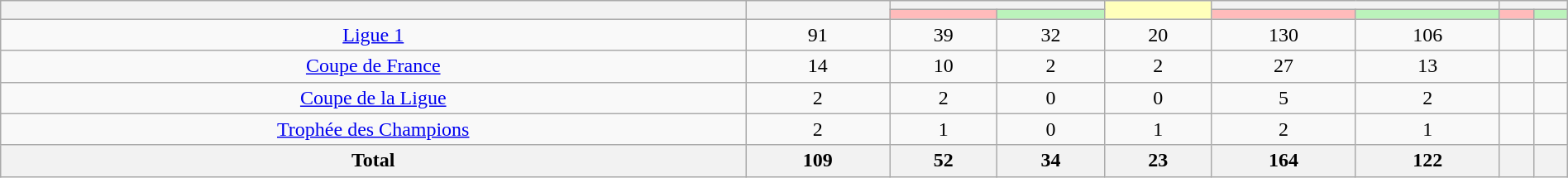<table class="wikitable sortable" style="text-align:center; width:100%;">
<tr>
<th rowspan="2"></th>
<th rowspan="2"></th>
<th colspan="2"></th>
<th rowspan="2" style="background-color:#FFFFBB;"></th>
<th colspan="2"></th>
<th colspan="2"></th>
</tr>
<tr>
<th style="background-color:#FFBBBB;"></th>
<th style="background-color:#BBF3BB;"></th>
<th style="background-color:#FFBBBB;"></th>
<th style="background-color:#BBF3BB;"></th>
<th style="background-color:#FFBBBB;"></th>
<th style="background-color:#BBF3BB;"></th>
</tr>
<tr>
<td><a href='#'>Ligue 1</a></td>
<td>91</td>
<td>39</td>
<td>32</td>
<td>20</td>
<td>130</td>
<td>106</td>
<td></td>
<td></td>
</tr>
<tr>
<td><a href='#'>Coupe de France</a></td>
<td>14</td>
<td>10</td>
<td>2</td>
<td>2</td>
<td>27</td>
<td>13</td>
<td></td>
<td></td>
</tr>
<tr>
<td><a href='#'>Coupe de la Ligue</a></td>
<td>2</td>
<td>2</td>
<td>0</td>
<td>0</td>
<td>5</td>
<td>2</td>
<td></td>
<td></td>
</tr>
<tr>
<td><a href='#'>Trophée des Champions</a></td>
<td>2</td>
<td>1</td>
<td>0</td>
<td>1</td>
<td>2</td>
<td>1</td>
<td></td>
<td></td>
</tr>
<tr>
<th>Total</th>
<th>109</th>
<th>52</th>
<th>34</th>
<th>23</th>
<th>164</th>
<th>122</th>
<th></th>
<th></th>
</tr>
</table>
